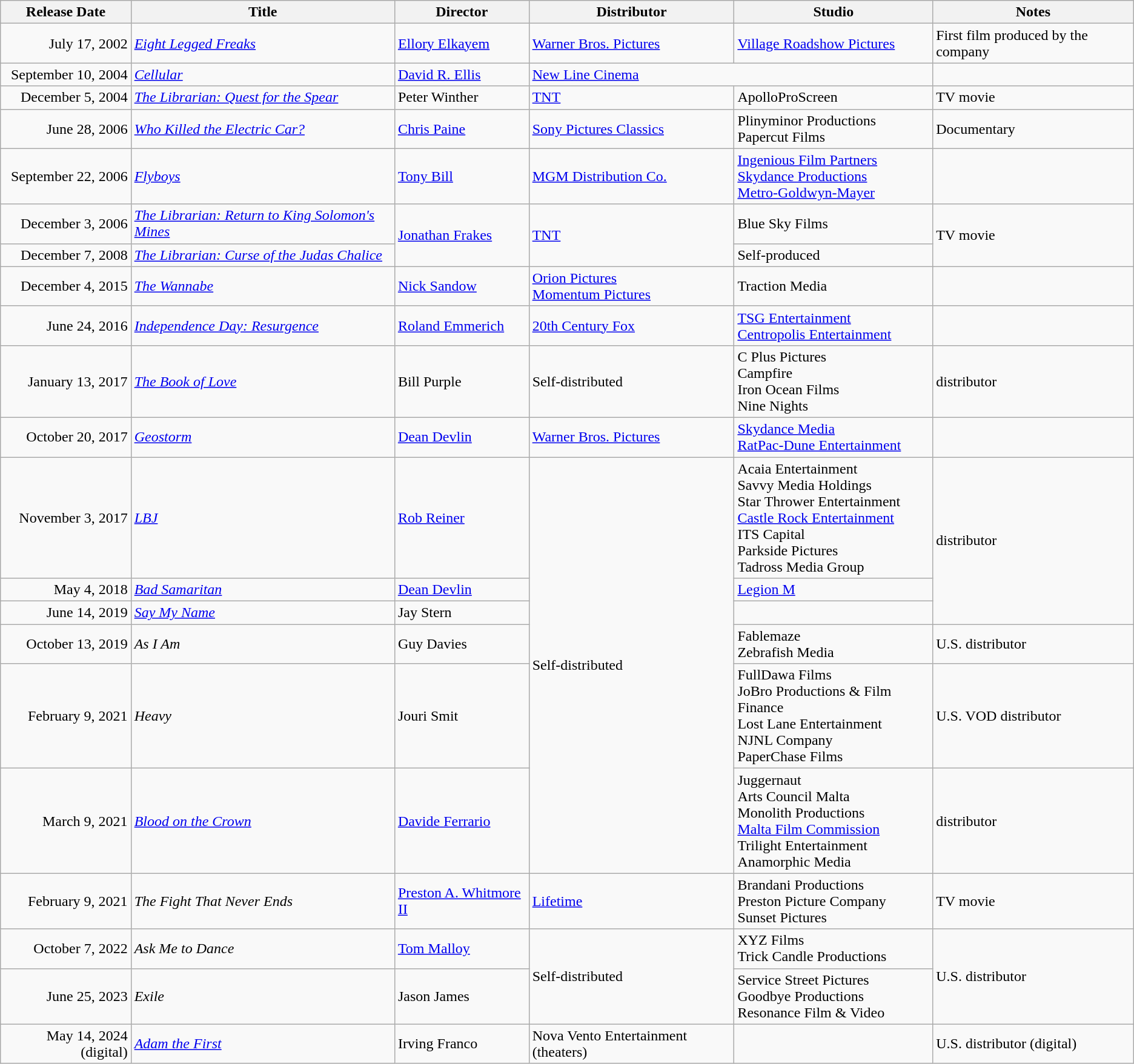<table class="wikitable sortable">
<tr>
<th>Release Date</th>
<th>Title</th>
<th>Director</th>
<th>Distributor</th>
<th>Studio</th>
<th>Notes</th>
</tr>
<tr>
<td align="right">July 17, 2002</td>
<td><em><a href='#'>Eight Legged Freaks</a></em></td>
<td><a href='#'>Ellory Elkayem</a></td>
<td><a href='#'>Warner Bros. Pictures</a></td>
<td><a href='#'>Village Roadshow Pictures</a></td>
<td>First film produced by the company</td>
</tr>
<tr>
<td align="right">September 10, 2004</td>
<td><em><a href='#'>Cellular</a></em></td>
<td><a href='#'>David R. Ellis</a></td>
<td colspan="2"><a href='#'>New Line Cinema</a></td>
<td></td>
</tr>
<tr>
<td align="right">December 5, 2004</td>
<td><em><a href='#'>The Librarian: Quest for the Spear</a></em></td>
<td>Peter Winther</td>
<td><a href='#'>TNT</a></td>
<td>ApolloProScreen</td>
<td>TV movie</td>
</tr>
<tr>
<td align="right">June 28, 2006</td>
<td><em><a href='#'>Who Killed the Electric Car?</a></em></td>
<td><a href='#'>Chris Paine</a></td>
<td><a href='#'>Sony Pictures Classics</a></td>
<td>Plinyminor Productions<br>Papercut Films</td>
<td>Documentary</td>
</tr>
<tr>
<td align="right">September 22, 2006</td>
<td><em><a href='#'>Flyboys</a></em></td>
<td><a href='#'>Tony Bill</a></td>
<td><a href='#'>MGM Distribution Co.</a></td>
<td><a href='#'>Ingenious Film Partners</a><br><a href='#'>Skydance Productions</a><br><a href='#'>Metro-Goldwyn-Mayer</a></td>
<td></td>
</tr>
<tr>
<td align="right">December 3, 2006</td>
<td><em><a href='#'>The Librarian: Return to King Solomon's Mines</a></em></td>
<td rowspan="2"><a href='#'>Jonathan Frakes</a></td>
<td rowspan="2"><a href='#'>TNT</a></td>
<td>Blue Sky Films</td>
<td rowspan="2">TV movie</td>
</tr>
<tr>
<td align="right">December 7, 2008</td>
<td><em><a href='#'>The Librarian: Curse of the Judas Chalice</a></em></td>
<td>Self-produced</td>
</tr>
<tr>
<td align="right">December 4, 2015</td>
<td><em><a href='#'>The Wannabe</a></em></td>
<td><a href='#'>Nick Sandow</a></td>
<td><a href='#'>Orion Pictures</a><br><a href='#'>Momentum Pictures</a></td>
<td>Traction Media</td>
<td></td>
</tr>
<tr>
<td align="right">June 24, 2016</td>
<td><em><a href='#'>Independence Day: Resurgence</a></em></td>
<td><a href='#'>Roland Emmerich</a></td>
<td><a href='#'>20th Century Fox</a></td>
<td><a href='#'>TSG Entertainment</a><br><a href='#'>Centropolis Entertainment</a></td>
<td></td>
</tr>
<tr>
<td align="right">January 13, 2017</td>
<td><em><a href='#'>The Book of Love</a></em></td>
<td>Bill Purple</td>
<td>Self-distributed</td>
<td>C Plus Pictures<br>Campfire<br>Iron Ocean Films<br>Nine Nights</td>
<td>distributor</td>
</tr>
<tr>
<td align="right">October 20, 2017</td>
<td><em><a href='#'>Geostorm</a></em></td>
<td><a href='#'>Dean Devlin</a></td>
<td><a href='#'>Warner Bros. Pictures</a></td>
<td><a href='#'>Skydance Media</a><br><a href='#'>RatPac-Dune Entertainment</a></td>
<td></td>
</tr>
<tr>
<td align="right">November 3, 2017</td>
<td><em><a href='#'>LBJ</a></em></td>
<td><a href='#'>Rob Reiner</a></td>
<td rowspan="6">Self-distributed</td>
<td>Acaia Entertainment<br>Savvy Media Holdings<br>Star Thrower Entertainment<br><a href='#'>Castle Rock Entertainment</a><br>ITS Capital<br>Parkside Pictures<br>Tadross Media Group</td>
<td rowspan="3">distributor</td>
</tr>
<tr>
<td align="right">May 4, 2018</td>
<td><em><a href='#'>Bad Samaritan</a></em></td>
<td><a href='#'>Dean Devlin</a></td>
<td><a href='#'>Legion M</a></td>
</tr>
<tr>
<td align="right">June 14, 2019</td>
<td><em><a href='#'>Say My Name</a></em></td>
<td>Jay Stern</td>
</tr>
<tr>
<td align="right">October 13, 2019</td>
<td><em>As I Am</em></td>
<td>Guy Davies</td>
<td>Fablemaze<br>Zebrafish Media</td>
<td>U.S. distributor</td>
</tr>
<tr>
<td align="right">February 9, 2021</td>
<td><em>Heavy</em></td>
<td>Jouri Smit</td>
<td>FullDawa Films<br>JoBro Productions & Film Finance<br>Lost Lane Entertainment<br>NJNL Company<br>PaperChase Films</td>
<td>U.S. VOD distributor</td>
</tr>
<tr>
<td align="right">March 9, 2021</td>
<td><em><a href='#'>Blood on the Crown</a></em></td>
<td><a href='#'>Davide Ferrario</a></td>
<td>Juggernaut<br>Arts Council Malta<br>Monolith Productions<br><a href='#'>Malta Film Commission</a><br>Trilight Entertainment<br>Anamorphic Media</td>
<td>distributor</td>
</tr>
<tr>
<td align="right">February 9, 2021</td>
<td><em>The Fight That Never Ends</em></td>
<td><a href='#'>Preston A. Whitmore II</a></td>
<td><a href='#'>Lifetime</a></td>
<td>Brandani Productions<br>Preston Picture Company<br>Sunset Pictures</td>
<td>TV movie</td>
</tr>
<tr>
<td align="right">October 7, 2022</td>
<td><em>Ask Me to Dance</em></td>
<td><a href='#'>Tom Malloy</a></td>
<td rowspan="2">Self-distributed</td>
<td>XYZ Films<br>Trick Candle Productions</td>
<td rowspan="2">U.S. distributor</td>
</tr>
<tr>
<td align="right">June 25, 2023</td>
<td><em>Exile</em></td>
<td>Jason James</td>
<td>Service Street Pictures<br>Goodbye Productions<br>Resonance Film & Video</td>
</tr>
<tr>
<td align="right">May 14, 2024 (digital)</td>
<td><em><a href='#'>Adam the First</a></em></td>
<td>Irving Franco</td>
<td>Nova Vento Entertainment (theaters)</td>
<td></td>
<td>U.S. distributor (digital)</td>
</tr>
</table>
